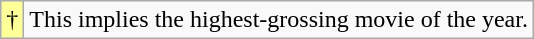<table class="wikitable">
<tr>
<td style="background-color:#FFFF99">†</td>
<td>This implies the highest-grossing movie of the year.</td>
</tr>
</table>
